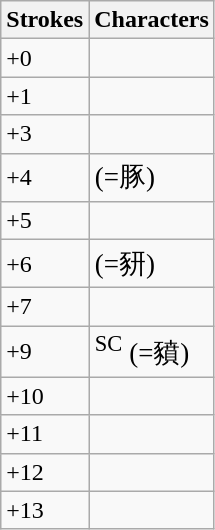<table class="wikitable">
<tr>
<th>Strokes</th>
<th>Characters</th>
</tr>
<tr>
<td>+0</td>
<td style="font-size: large;"></td>
</tr>
<tr>
<td>+1</td>
<td style="font-size: large;"></td>
</tr>
<tr>
<td>+3</td>
<td style="font-size: large;"></td>
</tr>
<tr>
<td>+4</td>
<td style="font-size: large;"> (=豚)     </td>
</tr>
<tr>
<td>+5</td>
<td style="font-size: large;">   </td>
</tr>
<tr>
<td>+6</td>
<td style="font-size: large;">  (=豜)   </td>
</tr>
<tr>
<td>+7</td>
<td style="font-size: large;">   </td>
</tr>
<tr>
<td>+9</td>
<td style="font-size: large;">   <sup>SC</sup> (=豶)</td>
</tr>
<tr>
<td>+10</td>
<td style="font-size: large;">    </td>
</tr>
<tr>
<td>+11</td>
<td style="font-size: large;"> </td>
</tr>
<tr>
<td>+12</td>
<td style="font-size: large;"></td>
</tr>
<tr>
<td>+13</td>
<td style="font-size: large;"></td>
</tr>
</table>
